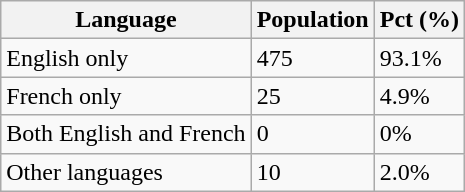<table class="wikitable">
<tr>
<th>Language</th>
<th>Population</th>
<th>Pct (%)</th>
</tr>
<tr>
<td>English only</td>
<td>475</td>
<td>93.1%</td>
</tr>
<tr>
<td>French only</td>
<td>25</td>
<td>4.9%</td>
</tr>
<tr>
<td>Both English and French</td>
<td>0</td>
<td>0%</td>
</tr>
<tr>
<td>Other languages</td>
<td>10</td>
<td>2.0%</td>
</tr>
</table>
